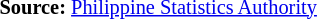<table style="font-size:85%;" '|>
<tr>
<td><br><p>
<strong>Source:</strong> <a href='#'>Philippine Statistics Authority</a>
</p></td>
</tr>
</table>
